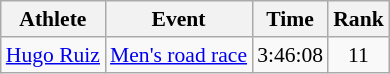<table class=wikitable style=font-size:90%;text-align:center>
<tr>
<th>Athlete</th>
<th>Event</th>
<th>Time</th>
<th>Rank</th>
</tr>
<tr>
<td align=left><a href='#'>Hugo Ruiz</a></td>
<td align=left><a href='#'>Men's road race</a></td>
<td>3:46:08</td>
<td>11</td>
</tr>
</table>
